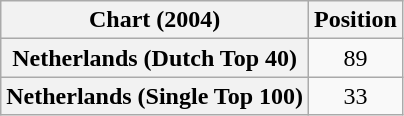<table class="wikitable sortable plainrowheaders" style="text-align:center">
<tr>
<th scope="col">Chart (2004)</th>
<th scope="col">Position</th>
</tr>
<tr>
<th scope="row">Netherlands (Dutch Top 40)</th>
<td>89</td>
</tr>
<tr>
<th scope="row">Netherlands (Single Top 100)</th>
<td>33</td>
</tr>
</table>
